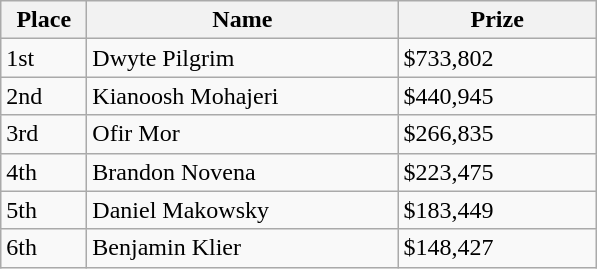<table class="wikitable">
<tr>
<th style="width:50px;">Place</th>
<th style="width:200px;">Name</th>
<th style="width:125px;">Prize</th>
</tr>
<tr>
<td>1st</td>
<td> Dwyte Pilgrim</td>
<td>$733,802</td>
</tr>
<tr>
<td>2nd</td>
<td> Kianoosh Mohajeri</td>
<td>$440,945</td>
</tr>
<tr>
<td>3rd</td>
<td> Ofir Mor</td>
<td>$266,835</td>
</tr>
<tr>
<td>4th</td>
<td> Brandon Novena</td>
<td>$223,475</td>
</tr>
<tr>
<td>5th</td>
<td> Daniel Makowsky</td>
<td>$183,449</td>
</tr>
<tr>
<td>6th</td>
<td> Benjamin Klier</td>
<td>$148,427</td>
</tr>
</table>
